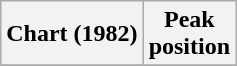<table class="wikitable sortable">
<tr>
<th align="left">Chart (1982)</th>
<th align="center">Peak<br>position</th>
</tr>
<tr>
</tr>
</table>
